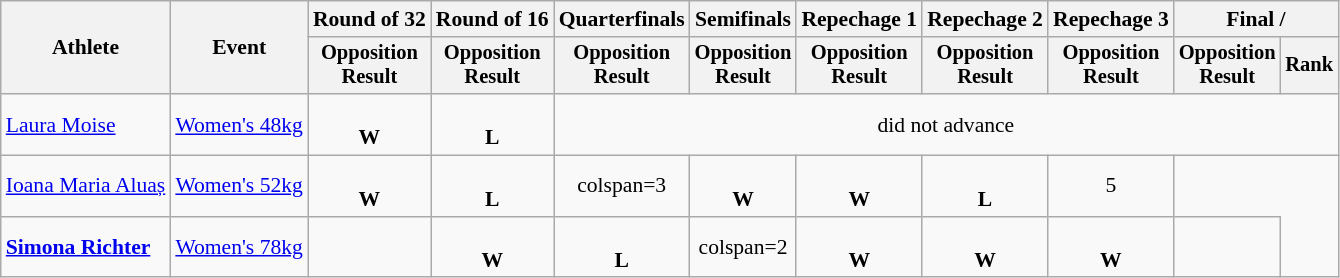<table class="wikitable" style="font-size:90%">
<tr>
<th rowspan="2">Athlete</th>
<th rowspan="2">Event</th>
<th>Round of 32</th>
<th>Round of 16</th>
<th>Quarterfinals</th>
<th>Semifinals</th>
<th>Repechage 1</th>
<th>Repechage 2</th>
<th>Repechage 3</th>
<th colspan=2>Final / </th>
</tr>
<tr style="font-size:95%">
<th>Opposition<br>Result</th>
<th>Opposition<br>Result</th>
<th>Opposition<br>Result</th>
<th>Opposition<br>Result</th>
<th>Opposition<br>Result</th>
<th>Opposition<br>Result</th>
<th>Opposition<br>Result</th>
<th>Opposition<br>Result</th>
<th>Rank</th>
</tr>
<tr align=center>
<td align=left><a href='#'>Laura Moise</a></td>
<td align=left><a href='#'>Women's 48kg</a></td>
<td><br><strong>W</strong></td>
<td><br><strong>L</strong></td>
<td colspan=7>did not advance</td>
</tr>
<tr align=center>
<td align=left><a href='#'>Ioana Maria Aluaș</a></td>
<td align=left><a href='#'>Women's 52kg</a></td>
<td><br><strong>W</strong></td>
<td><br><strong>L</strong></td>
<td>colspan=3 </td>
<td><br><strong>W</strong></td>
<td><br><strong>W</strong></td>
<td><br><strong>L</strong></td>
<td>5</td>
</tr>
<tr align=center>
<td align=left><strong><a href='#'>Simona Richter</a></strong></td>
<td align=left><a href='#'>Women's 78kg</a></td>
<td></td>
<td><br><strong>W</strong></td>
<td><br><strong>L</strong></td>
<td>colspan=2 </td>
<td><br><strong>W</strong></td>
<td><br><strong>W</strong></td>
<td><br><strong>W</strong></td>
<td></td>
</tr>
</table>
